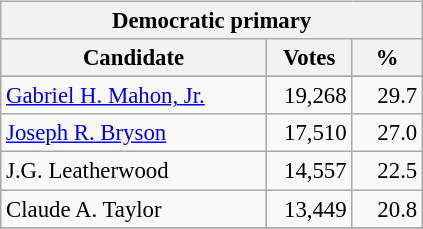<table class="wikitable" align="left" style="margin: 1em 1em 1em 0; font-size: 95%;">
<tr>
<th colspan="3">Democratic primary</th>
</tr>
<tr>
<th colspan="1" style="width: 170px">Candidate</th>
<th style="width: 50px">Votes</th>
<th style="width: 40px">%</th>
</tr>
<tr>
</tr>
<tr>
<td><a href='#'>Gabriel H. Mahon, Jr.</a></td>
<td align="right">19,268</td>
<td align="right">29.7</td>
</tr>
<tr>
<td><a href='#'>Joseph R. Bryson</a></td>
<td align="right">17,510</td>
<td align="right">27.0</td>
</tr>
<tr>
<td>J.G. Leatherwood</td>
<td align="right">14,557</td>
<td align="right">22.5</td>
</tr>
<tr>
<td>Claude A. Taylor</td>
<td align="right">13,449</td>
<td align="right">20.8</td>
</tr>
<tr>
</tr>
</table>
